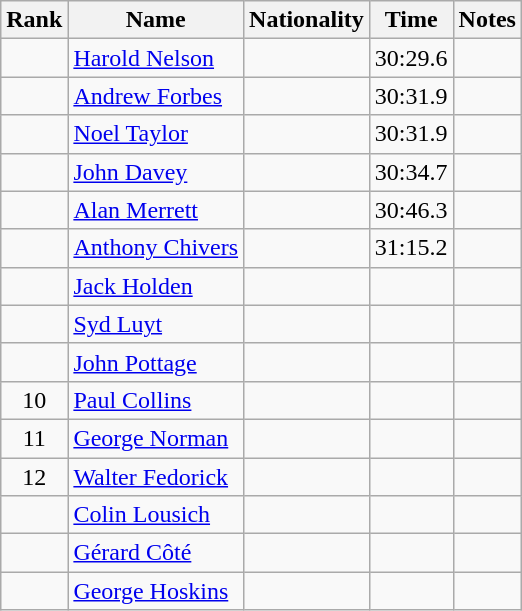<table class="wikitable sortable" style=" text-align:center">
<tr>
<th>Rank</th>
<th>Name</th>
<th>Nationality</th>
<th>Time</th>
<th>Notes</th>
</tr>
<tr>
<td></td>
<td align=left><a href='#'>Harold Nelson</a></td>
<td align=left></td>
<td>30:29.6</td>
<td></td>
</tr>
<tr>
<td></td>
<td align=left><a href='#'>Andrew Forbes</a></td>
<td align=left></td>
<td>30:31.9</td>
<td></td>
</tr>
<tr>
<td></td>
<td align=left><a href='#'>Noel Taylor</a></td>
<td align=left></td>
<td>30:31.9</td>
<td></td>
</tr>
<tr>
<td></td>
<td align=left><a href='#'>John Davey</a></td>
<td align=left></td>
<td>30:34.7</td>
<td></td>
</tr>
<tr>
<td></td>
<td align=left><a href='#'>Alan Merrett</a></td>
<td align=left></td>
<td>30:46.3</td>
<td></td>
</tr>
<tr>
<td></td>
<td align=left><a href='#'>Anthony Chivers</a></td>
<td align=left></td>
<td>31:15.2</td>
<td></td>
</tr>
<tr>
<td></td>
<td align=left><a href='#'>Jack Holden</a></td>
<td align=left></td>
<td></td>
<td></td>
</tr>
<tr>
<td></td>
<td align=left><a href='#'>Syd Luyt</a></td>
<td align=left></td>
<td></td>
<td></td>
</tr>
<tr>
<td></td>
<td align=left><a href='#'>John Pottage</a></td>
<td align=left></td>
<td></td>
<td></td>
</tr>
<tr>
<td>10</td>
<td align=left><a href='#'>Paul Collins</a></td>
<td align=left></td>
<td></td>
<td></td>
</tr>
<tr>
<td>11</td>
<td align=left><a href='#'>George Norman</a></td>
<td align=left></td>
<td></td>
<td></td>
</tr>
<tr>
<td>12</td>
<td align=left><a href='#'>Walter Fedorick</a></td>
<td align=left></td>
<td></td>
<td></td>
</tr>
<tr>
<td></td>
<td align=left><a href='#'>Colin Lousich</a></td>
<td align=left></td>
<td></td>
<td></td>
</tr>
<tr>
<td></td>
<td align=left><a href='#'>Gérard Côté</a></td>
<td align=left></td>
<td></td>
<td></td>
</tr>
<tr>
<td></td>
<td align=left><a href='#'>George Hoskins</a></td>
<td align=left></td>
<td></td>
<td></td>
</tr>
</table>
